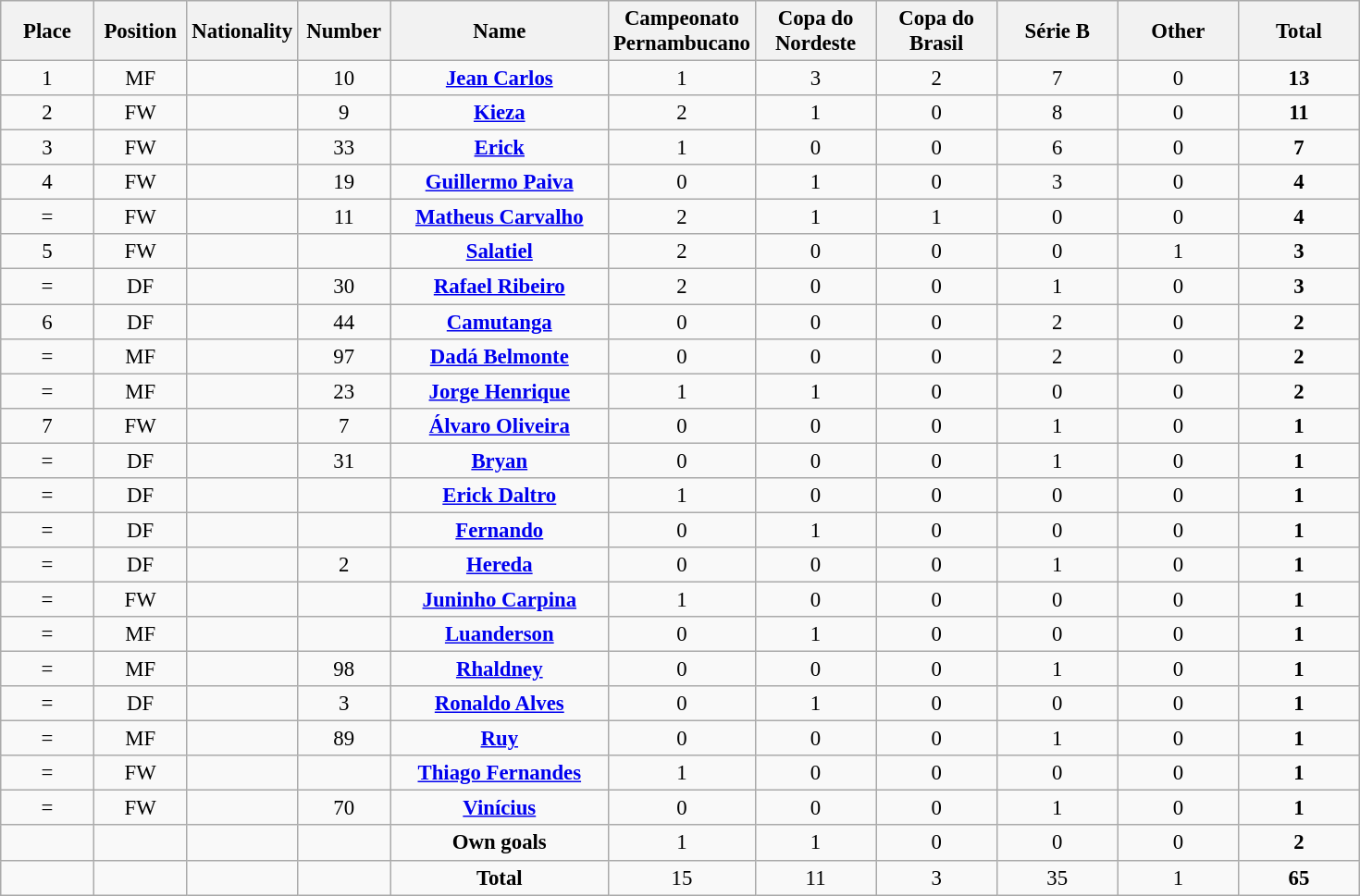<table class="wikitable" style="font-size: 95%; text-align: center;">
<tr>
<th width=60>Place</th>
<th width=60>Position</th>
<th width=60>Nationality</th>
<th width=60>Number</th>
<th width=150>Name</th>
<th width=80>Campeonato Pernambucano</th>
<th width=80>Copa do Nordeste</th>
<th width=80>Copa do Brasil</th>
<th width=80>Série B</th>
<th width=80>Other</th>
<th width=80>Total</th>
</tr>
<tr>
<td>1</td>
<td>MF</td>
<td></td>
<td>10</td>
<td><strong><a href='#'>Jean Carlos</a></strong></td>
<td>1</td>
<td>3</td>
<td>2</td>
<td>7</td>
<td>0</td>
<td><strong>13</strong></td>
</tr>
<tr>
<td>2</td>
<td>FW</td>
<td></td>
<td>9</td>
<td><strong><a href='#'>Kieza</a></strong></td>
<td>2</td>
<td>1</td>
<td>0</td>
<td>8</td>
<td>0</td>
<td><strong>11</strong></td>
</tr>
<tr>
<td>3</td>
<td>FW</td>
<td></td>
<td>33</td>
<td><strong><a href='#'>Erick</a></strong></td>
<td>1</td>
<td>0</td>
<td>0</td>
<td>6</td>
<td>0</td>
<td><strong>7</strong></td>
</tr>
<tr>
<td>4</td>
<td>FW</td>
<td></td>
<td>19</td>
<td><strong><a href='#'>Guillermo Paiva</a></strong></td>
<td>0</td>
<td>1</td>
<td>0</td>
<td>3</td>
<td>0</td>
<td><strong>4</strong></td>
</tr>
<tr>
<td>=</td>
<td>FW</td>
<td></td>
<td>11</td>
<td><strong><a href='#'>Matheus Carvalho</a></strong></td>
<td>2</td>
<td>1</td>
<td>1</td>
<td>0</td>
<td>0</td>
<td><strong>4</strong></td>
</tr>
<tr>
<td>5</td>
<td>FW</td>
<td></td>
<td></td>
<td><strong><a href='#'>Salatiel</a></strong></td>
<td>2</td>
<td>0</td>
<td>0</td>
<td>0</td>
<td>1</td>
<td><strong>3</strong></td>
</tr>
<tr>
<td>=</td>
<td>DF</td>
<td></td>
<td>30</td>
<td><strong><a href='#'>Rafael Ribeiro</a></strong></td>
<td>2</td>
<td>0</td>
<td>0</td>
<td>1</td>
<td>0</td>
<td><strong>3</strong></td>
</tr>
<tr>
<td>6</td>
<td>DF</td>
<td></td>
<td>44</td>
<td><strong><a href='#'>Camutanga</a></strong></td>
<td>0</td>
<td>0</td>
<td>0</td>
<td>2</td>
<td>0</td>
<td><strong>2</strong></td>
</tr>
<tr>
<td>=</td>
<td>MF</td>
<td></td>
<td>97</td>
<td><strong><a href='#'>Dadá Belmonte</a></strong></td>
<td>0</td>
<td>0</td>
<td>0</td>
<td>2</td>
<td>0</td>
<td><strong>2</strong></td>
</tr>
<tr>
<td>=</td>
<td>MF</td>
<td></td>
<td>23</td>
<td><strong><a href='#'>Jorge Henrique</a></strong></td>
<td>1</td>
<td>1</td>
<td>0</td>
<td>0</td>
<td>0</td>
<td><strong>2</strong></td>
</tr>
<tr>
<td>7</td>
<td>FW</td>
<td></td>
<td>7</td>
<td><strong><a href='#'>Álvaro Oliveira</a></strong></td>
<td>0</td>
<td>0</td>
<td>0</td>
<td>1</td>
<td>0</td>
<td><strong>1</strong></td>
</tr>
<tr>
<td>=</td>
<td>DF</td>
<td></td>
<td>31</td>
<td><strong><a href='#'>Bryan</a></strong></td>
<td>0</td>
<td>0</td>
<td>0</td>
<td>1</td>
<td>0</td>
<td><strong>1</strong></td>
</tr>
<tr>
<td>=</td>
<td>DF</td>
<td></td>
<td></td>
<td><strong><a href='#'>Erick Daltro</a></strong></td>
<td>1</td>
<td>0</td>
<td>0</td>
<td>0</td>
<td>0</td>
<td><strong>1</strong></td>
</tr>
<tr>
<td>=</td>
<td>DF</td>
<td></td>
<td></td>
<td><strong><a href='#'>Fernando</a></strong></td>
<td>0</td>
<td>1</td>
<td>0</td>
<td>0</td>
<td>0</td>
<td><strong>1</strong></td>
</tr>
<tr>
<td>=</td>
<td>DF</td>
<td></td>
<td>2</td>
<td><strong><a href='#'>Hereda</a></strong></td>
<td>0</td>
<td>0</td>
<td>0</td>
<td>1</td>
<td>0</td>
<td><strong>1</strong></td>
</tr>
<tr>
<td>=</td>
<td>FW</td>
<td></td>
<td></td>
<td><strong><a href='#'>Juninho Carpina</a></strong></td>
<td>1</td>
<td>0</td>
<td>0</td>
<td>0</td>
<td>0</td>
<td><strong>1</strong></td>
</tr>
<tr>
<td>=</td>
<td>MF</td>
<td></td>
<td></td>
<td><strong><a href='#'>Luanderson</a></strong></td>
<td>0</td>
<td>1</td>
<td>0</td>
<td>0</td>
<td>0</td>
<td><strong>1</strong></td>
</tr>
<tr>
<td>=</td>
<td>MF</td>
<td></td>
<td>98</td>
<td><strong><a href='#'>Rhaldney</a></strong></td>
<td>0</td>
<td>0</td>
<td>0</td>
<td>1</td>
<td>0</td>
<td><strong>1</strong></td>
</tr>
<tr>
<td>=</td>
<td>DF</td>
<td></td>
<td>3</td>
<td><strong><a href='#'>Ronaldo Alves</a></strong></td>
<td>0</td>
<td>1</td>
<td>0</td>
<td>0</td>
<td>0</td>
<td><strong>1</strong></td>
</tr>
<tr>
<td>=</td>
<td>MF</td>
<td></td>
<td>89</td>
<td><strong><a href='#'>Ruy</a></strong></td>
<td>0</td>
<td>0</td>
<td>0</td>
<td>1</td>
<td>0</td>
<td><strong>1</strong></td>
</tr>
<tr>
<td>=</td>
<td>FW</td>
<td></td>
<td></td>
<td><strong><a href='#'>Thiago Fernandes</a></strong></td>
<td>1</td>
<td>0</td>
<td>0</td>
<td>0</td>
<td>0</td>
<td><strong>1</strong></td>
</tr>
<tr>
<td>=</td>
<td>FW</td>
<td></td>
<td>70</td>
<td><strong><a href='#'>Vinícius</a></strong></td>
<td>0</td>
<td>0</td>
<td>0</td>
<td>1</td>
<td>0</td>
<td><strong>1</strong></td>
</tr>
<tr>
<td></td>
<td></td>
<td></td>
<td></td>
<td><strong>Own goals</strong></td>
<td>1</td>
<td>1</td>
<td>0</td>
<td>0</td>
<td>0</td>
<td><strong>2</strong></td>
</tr>
<tr>
<td></td>
<td></td>
<td></td>
<td></td>
<td><strong>Total</strong></td>
<td>15</td>
<td>11</td>
<td>3</td>
<td>35</td>
<td>1</td>
<td><strong>65</strong></td>
</tr>
</table>
